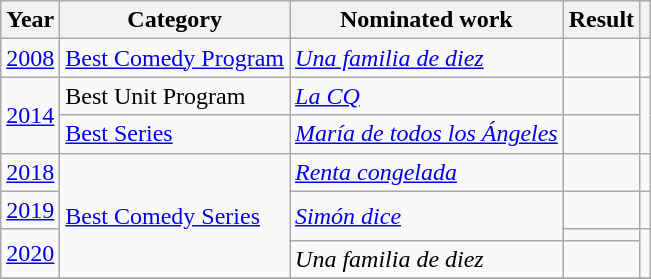<table class="wikitable plainrowheaders">
<tr>
<th scope="col">Year</th>
<th scope="col">Category</th>
<th scope="col">Nominated work</th>
<th scope="col">Result</th>
<th scope="col" class="unsortable"></th>
</tr>
<tr>
<td><a href='#'>2008</a></td>
<td><a href='#'>Best Comedy Program</a></td>
<td><em><a href='#'>Una familia de diez</a></em></td>
<td></td>
<td></td>
</tr>
<tr>
<td rowspan=2><a href='#'>2014</a></td>
<td>Best Unit Program</td>
<td><em><a href='#'>La CQ</a></em></td>
<td></td>
<td rowspan=2></td>
</tr>
<tr>
<td><a href='#'>Best Series</a></td>
<td><em><a href='#'>María de todos los Ángeles</a></em></td>
<td></td>
</tr>
<tr>
<td><a href='#'>2018</a></td>
<td rowspan=4><a href='#'>Best Comedy Series</a></td>
<td><em><a href='#'>Renta congelada</a></em></td>
<td></td>
<td></td>
</tr>
<tr>
<td><a href='#'>2019</a></td>
<td rowspan=2><em><a href='#'>Simón dice</a></em></td>
<td></td>
<td></td>
</tr>
<tr>
<td rowspan=2><a href='#'>2020</a></td>
<td></td>
<td rowspan=2></td>
</tr>
<tr>
<td><em>Una familia de diez</em></td>
<td></td>
</tr>
<tr>
</tr>
</table>
